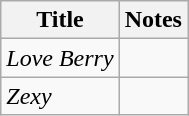<table class="wikitable">
<tr>
<th>Title</th>
<th>Notes</th>
</tr>
<tr>
<td><em>Love Berry</em></td>
<td></td>
</tr>
<tr>
<td><em>Zexy</em></td>
<td></td>
</tr>
</table>
